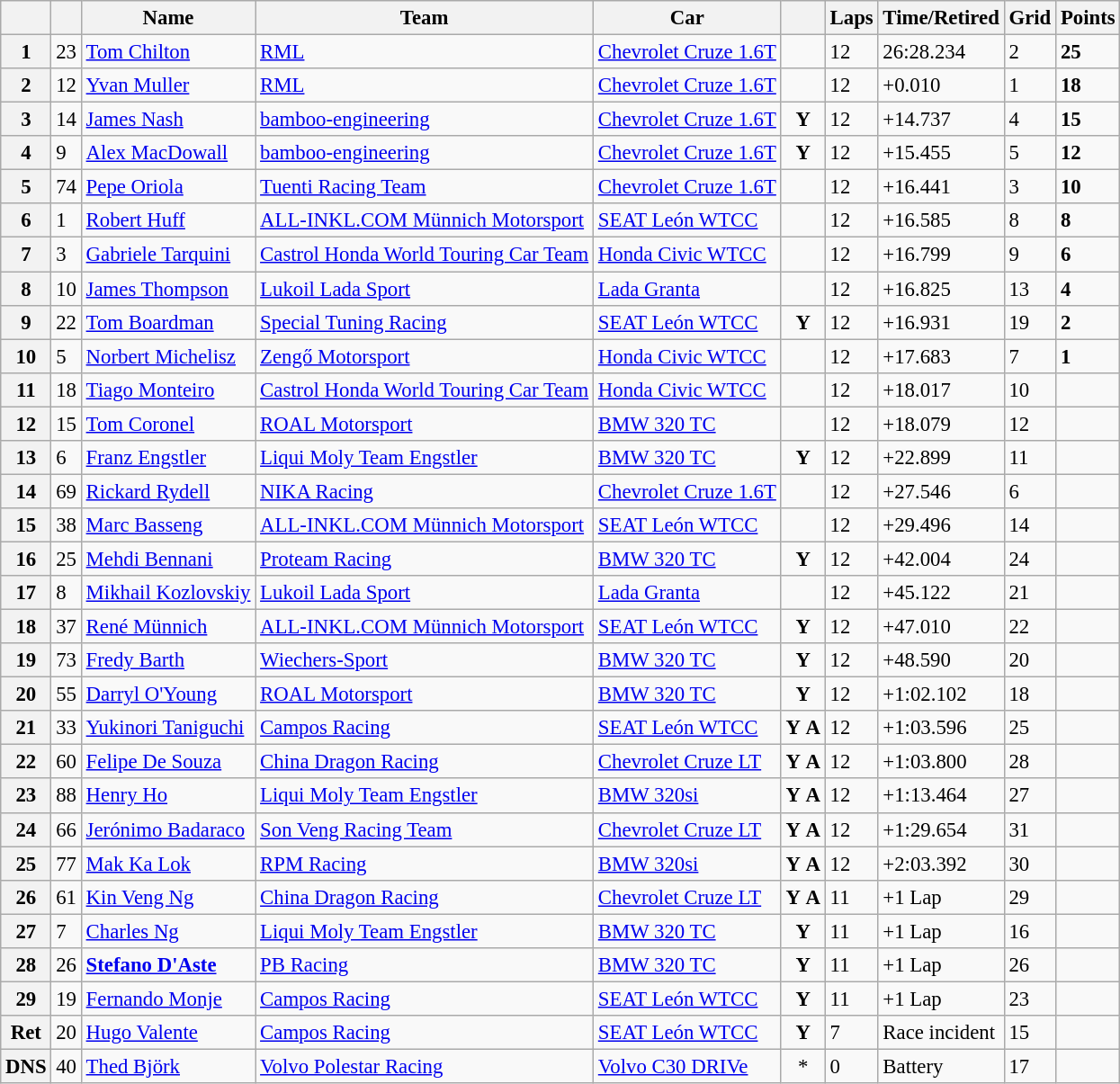<table class="wikitable sortable" style="font-size: 95%;">
<tr>
<th></th>
<th></th>
<th>Name</th>
<th>Team</th>
<th>Car</th>
<th></th>
<th>Laps</th>
<th>Time/Retired</th>
<th>Grid</th>
<th>Points</th>
</tr>
<tr>
<th>1</th>
<td>23</td>
<td> <a href='#'>Tom Chilton</a></td>
<td><a href='#'>RML</a></td>
<td><a href='#'>Chevrolet Cruze 1.6T</a></td>
<td></td>
<td>12</td>
<td>26:28.234</td>
<td>2</td>
<td><strong>25</strong></td>
</tr>
<tr>
<th>2</th>
<td>12</td>
<td> <a href='#'>Yvan Muller</a></td>
<td><a href='#'>RML</a></td>
<td><a href='#'>Chevrolet Cruze 1.6T</a></td>
<td></td>
<td>12</td>
<td>+0.010</td>
<td>1</td>
<td><strong>18</strong></td>
</tr>
<tr>
<th>3</th>
<td>14</td>
<td> <a href='#'>James Nash</a></td>
<td><a href='#'>bamboo-engineering</a></td>
<td><a href='#'>Chevrolet Cruze 1.6T</a></td>
<td align=center><strong><span>Y</span></strong></td>
<td>12</td>
<td>+14.737</td>
<td>4</td>
<td><strong>15</strong></td>
</tr>
<tr>
<th>4</th>
<td>9</td>
<td> <a href='#'>Alex MacDowall</a></td>
<td><a href='#'>bamboo-engineering</a></td>
<td><a href='#'>Chevrolet Cruze 1.6T</a></td>
<td align=center><strong><span>Y</span></strong></td>
<td>12</td>
<td>+15.455</td>
<td>5</td>
<td><strong>12</strong></td>
</tr>
<tr>
<th>5</th>
<td>74</td>
<td> <a href='#'>Pepe Oriola</a></td>
<td><a href='#'>Tuenti Racing Team</a></td>
<td><a href='#'>Chevrolet Cruze 1.6T</a></td>
<td></td>
<td>12</td>
<td>+16.441</td>
<td>3</td>
<td><strong>10</strong></td>
</tr>
<tr>
<th>6</th>
<td>1</td>
<td> <a href='#'>Robert Huff</a></td>
<td><a href='#'>ALL-INKL.COM Münnich Motorsport</a></td>
<td><a href='#'>SEAT León WTCC</a></td>
<td></td>
<td>12</td>
<td>+16.585</td>
<td>8</td>
<td><strong>8</strong></td>
</tr>
<tr>
<th>7</th>
<td>3</td>
<td> <a href='#'>Gabriele Tarquini</a></td>
<td><a href='#'>Castrol Honda World Touring Car Team</a></td>
<td><a href='#'>Honda Civic WTCC</a></td>
<td></td>
<td>12</td>
<td>+16.799</td>
<td>9</td>
<td><strong>6</strong></td>
</tr>
<tr>
<th>8</th>
<td>10</td>
<td> <a href='#'>James Thompson</a></td>
<td><a href='#'>Lukoil Lada Sport</a></td>
<td><a href='#'>Lada Granta</a></td>
<td></td>
<td>12</td>
<td>+16.825</td>
<td>13</td>
<td><strong>4</strong></td>
</tr>
<tr>
<th>9</th>
<td>22</td>
<td> <a href='#'>Tom Boardman</a></td>
<td><a href='#'>Special Tuning Racing</a></td>
<td><a href='#'>SEAT León WTCC</a></td>
<td align=center><strong><span>Y</span></strong></td>
<td>12</td>
<td>+16.931</td>
<td>19</td>
<td><strong>2</strong></td>
</tr>
<tr>
<th>10</th>
<td>5</td>
<td> <a href='#'>Norbert Michelisz</a></td>
<td><a href='#'>Zengő Motorsport</a></td>
<td><a href='#'>Honda Civic WTCC</a></td>
<td></td>
<td>12</td>
<td>+17.683</td>
<td>7</td>
<td><strong>1</strong></td>
</tr>
<tr>
<th>11</th>
<td>18</td>
<td> <a href='#'>Tiago Monteiro</a></td>
<td><a href='#'>Castrol Honda World Touring Car Team</a></td>
<td><a href='#'>Honda Civic WTCC</a></td>
<td></td>
<td>12</td>
<td>+18.017</td>
<td>10</td>
<td></td>
</tr>
<tr>
<th>12</th>
<td>15</td>
<td> <a href='#'>Tom Coronel</a></td>
<td><a href='#'>ROAL Motorsport</a></td>
<td><a href='#'>BMW 320 TC</a></td>
<td></td>
<td>12</td>
<td>+18.079</td>
<td>12</td>
<td></td>
</tr>
<tr>
<th>13</th>
<td>6</td>
<td> <a href='#'>Franz Engstler</a></td>
<td><a href='#'>Liqui Moly Team Engstler</a></td>
<td><a href='#'>BMW 320 TC</a></td>
<td align=center><strong><span>Y</span></strong></td>
<td>12</td>
<td>+22.899</td>
<td>11</td>
<td></td>
</tr>
<tr>
<th>14</th>
<td>69</td>
<td> <a href='#'>Rickard Rydell</a></td>
<td><a href='#'>NIKA Racing</a></td>
<td><a href='#'>Chevrolet Cruze 1.6T</a></td>
<td></td>
<td>12</td>
<td>+27.546</td>
<td>6</td>
<td></td>
</tr>
<tr>
<th>15</th>
<td>38</td>
<td> <a href='#'>Marc Basseng</a></td>
<td><a href='#'>ALL-INKL.COM Münnich Motorsport</a></td>
<td><a href='#'>SEAT León WTCC</a></td>
<td></td>
<td>12</td>
<td>+29.496</td>
<td>14</td>
<td></td>
</tr>
<tr>
<th>16</th>
<td>25</td>
<td> <a href='#'>Mehdi Bennani</a></td>
<td><a href='#'>Proteam Racing</a></td>
<td><a href='#'>BMW 320 TC</a></td>
<td align=center><strong><span>Y</span></strong></td>
<td>12</td>
<td>+42.004</td>
<td>24</td>
<td></td>
</tr>
<tr>
<th>17</th>
<td>8</td>
<td> <a href='#'>Mikhail Kozlovskiy</a></td>
<td><a href='#'>Lukoil Lada Sport</a></td>
<td><a href='#'>Lada Granta</a></td>
<td></td>
<td>12</td>
<td>+45.122</td>
<td>21</td>
<td></td>
</tr>
<tr>
<th>18</th>
<td>37</td>
<td> <a href='#'>René Münnich</a></td>
<td><a href='#'>ALL-INKL.COM Münnich Motorsport</a></td>
<td><a href='#'>SEAT León WTCC</a></td>
<td align=center><strong><span>Y</span></strong></td>
<td>12</td>
<td>+47.010</td>
<td>22</td>
<td></td>
</tr>
<tr>
<th>19</th>
<td>73</td>
<td> <a href='#'>Fredy Barth</a></td>
<td><a href='#'>Wiechers-Sport</a></td>
<td><a href='#'>BMW 320 TC</a></td>
<td align=center><strong><span>Y</span></strong></td>
<td>12</td>
<td>+48.590</td>
<td>20</td>
<td></td>
</tr>
<tr>
<th>20</th>
<td>55</td>
<td> <a href='#'>Darryl O'Young</a></td>
<td><a href='#'>ROAL Motorsport</a></td>
<td><a href='#'>BMW 320 TC</a></td>
<td align=center><strong><span>Y</span></strong></td>
<td>12</td>
<td>+1:02.102</td>
<td>18</td>
<td></td>
</tr>
<tr>
<th>21</th>
<td>33</td>
<td> <a href='#'>Yukinori Taniguchi</a></td>
<td><a href='#'>Campos Racing</a></td>
<td><a href='#'>SEAT León WTCC</a></td>
<td align=center><strong><span>Y</span></strong> <strong><span>A</span></strong></td>
<td>12</td>
<td>+1:03.596</td>
<td>25</td>
<td></td>
</tr>
<tr>
<th>22</th>
<td>60</td>
<td> <a href='#'>Felipe De Souza</a></td>
<td><a href='#'>China Dragon Racing</a></td>
<td><a href='#'>Chevrolet Cruze LT</a></td>
<td align=center><strong><span>Y</span></strong> <strong><span>A</span></strong></td>
<td>12</td>
<td>+1:03.800</td>
<td>28</td>
<td></td>
</tr>
<tr>
<th>23</th>
<td>88</td>
<td> <a href='#'>Henry Ho</a></td>
<td><a href='#'>Liqui Moly Team Engstler</a></td>
<td><a href='#'>BMW 320si</a></td>
<td align=center><strong><span>Y</span></strong> <strong><span>A</span></strong></td>
<td>12</td>
<td>+1:13.464</td>
<td>27</td>
<td></td>
</tr>
<tr>
<th>24</th>
<td>66</td>
<td> <a href='#'>Jerónimo Badaraco</a></td>
<td><a href='#'>Son Veng Racing Team</a></td>
<td><a href='#'>Chevrolet Cruze LT</a></td>
<td align=center><strong><span>Y</span></strong> <strong><span>A</span></strong></td>
<td>12</td>
<td>+1:29.654</td>
<td>31</td>
<td></td>
</tr>
<tr>
<th>25</th>
<td>77</td>
<td> <a href='#'>Mak Ka Lok</a></td>
<td><a href='#'>RPM Racing</a></td>
<td><a href='#'>BMW 320si</a></td>
<td align=center><strong><span>Y</span></strong> <strong><span>A</span></strong></td>
<td>12</td>
<td>+2:03.392</td>
<td>30</td>
<td></td>
</tr>
<tr>
<th>26</th>
<td>61</td>
<td> <a href='#'>Kin Veng Ng</a></td>
<td><a href='#'>China Dragon Racing</a></td>
<td><a href='#'>Chevrolet Cruze LT</a></td>
<td align=center><strong><span>Y</span></strong> <strong><span>A</span></strong></td>
<td>11</td>
<td>+1 Lap</td>
<td>29</td>
<td></td>
</tr>
<tr>
<th>27</th>
<td>7</td>
<td> <a href='#'>Charles Ng</a></td>
<td><a href='#'>Liqui Moly Team Engstler</a></td>
<td><a href='#'>BMW 320 TC</a></td>
<td align=center><strong><span>Y</span></strong></td>
<td>11</td>
<td>+1 Lap</td>
<td>16</td>
<td></td>
</tr>
<tr>
<th>28</th>
<td>26</td>
<td> <strong><a href='#'>Stefano D'Aste</a></strong></td>
<td><a href='#'>PB Racing</a></td>
<td><a href='#'>BMW 320 TC</a></td>
<td align=center><strong><span>Y</span></strong></td>
<td>11</td>
<td>+1 Lap</td>
<td>26</td>
<td></td>
</tr>
<tr>
<th>29</th>
<td>19</td>
<td> <a href='#'>Fernando Monje</a></td>
<td><a href='#'>Campos Racing</a></td>
<td><a href='#'>SEAT León WTCC</a></td>
<td align=center><strong><span>Y</span></strong></td>
<td>11</td>
<td>+1 Lap</td>
<td>23</td>
<td></td>
</tr>
<tr>
<th>Ret</th>
<td>20</td>
<td> <a href='#'>Hugo Valente</a></td>
<td><a href='#'>Campos Racing</a></td>
<td><a href='#'>SEAT León WTCC</a></td>
<td align=center><strong><span>Y</span></strong></td>
<td>7</td>
<td>Race incident</td>
<td>15</td>
<td></td>
</tr>
<tr>
<th>DNS</th>
<td>40</td>
<td> <a href='#'>Thed Björk</a></td>
<td><a href='#'>Volvo Polestar Racing</a></td>
<td><a href='#'>Volvo C30 DRIVe</a></td>
<td align=center>*</td>
<td>0</td>
<td>Battery</td>
<td>17</td>
<td></td>
</tr>
</table>
